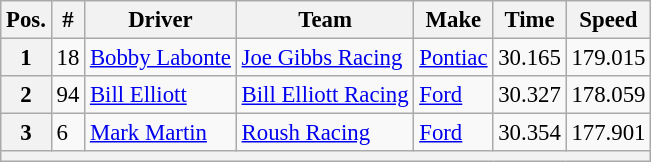<table class="wikitable" style="font-size:95%">
<tr>
<th>Pos.</th>
<th>#</th>
<th>Driver</th>
<th>Team</th>
<th>Make</th>
<th>Time</th>
<th>Speed</th>
</tr>
<tr>
<th>1</th>
<td>18</td>
<td><a href='#'>Bobby Labonte</a></td>
<td><a href='#'>Joe Gibbs Racing</a></td>
<td><a href='#'>Pontiac</a></td>
<td>30.165</td>
<td>179.015</td>
</tr>
<tr>
<th>2</th>
<td>94</td>
<td><a href='#'>Bill Elliott</a></td>
<td><a href='#'>Bill Elliott Racing</a></td>
<td><a href='#'>Ford</a></td>
<td>30.327</td>
<td>178.059</td>
</tr>
<tr>
<th>3</th>
<td>6</td>
<td><a href='#'>Mark Martin</a></td>
<td><a href='#'>Roush Racing</a></td>
<td><a href='#'>Ford</a></td>
<td>30.354</td>
<td>177.901</td>
</tr>
<tr>
<th colspan="7"></th>
</tr>
</table>
